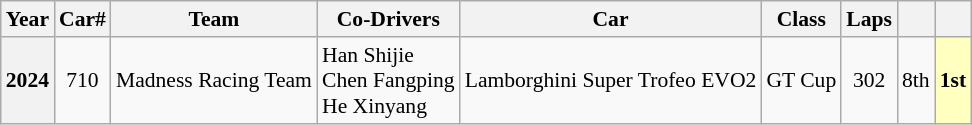<table class="wikitable" style="font-size:90%">
<tr>
<th>Year</th>
<th>Car#</th>
<th>Team</th>
<th>Co-Drivers</th>
<th>Car</th>
<th>Class</th>
<th>Laps</th>
<th></th>
<th></th>
</tr>
<tr style="text-align:center;">
<th>2024</th>
<td>710</td>
<td align="left"nowrap> Madness Racing Team</td>
<td align="left"nowrap> Han Shijie<br> Chen Fangping<br> He Xinyang</td>
<td align="left"nowrap>Lamborghini Super Trofeo EVO2</td>
<td nowrap>GT Cup</td>
<td>302</td>
<td>8th</td>
<td style="background:#ffffbf;"><strong>1st</strong></td>
</tr>
</table>
